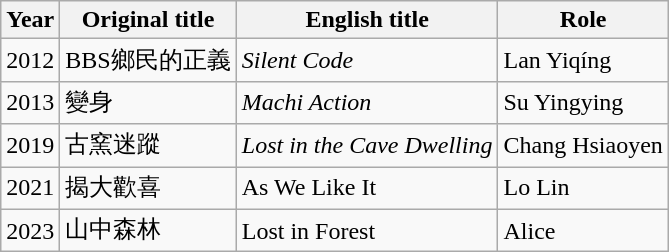<table class="wikitable sortable">
<tr>
<th>Year</th>
<th>Original title</th>
<th>English title</th>
<th>Role</th>
</tr>
<tr>
<td>2012</td>
<td>BBS鄉民的正義</td>
<td><em>Silent Code</em></td>
<td>Lan Yiqíng</td>
</tr>
<tr>
<td>2013</td>
<td>變身</td>
<td><em>Machi Action</em></td>
<td>Su Yingying</td>
</tr>
<tr>
<td>2019</td>
<td>古窯迷蹤</td>
<td><em>Lost in the Cave Dwelling</em></td>
<td>Chang Hsiaoyen</td>
</tr>
<tr>
<td>2021</td>
<td>揭大歡喜</td>
<td>As We Like It</td>
<td>Lo Lin</td>
</tr>
<tr>
<td>2023</td>
<td>山中森林</td>
<td>Lost in Forest</td>
<td>Alice</td>
</tr>
</table>
